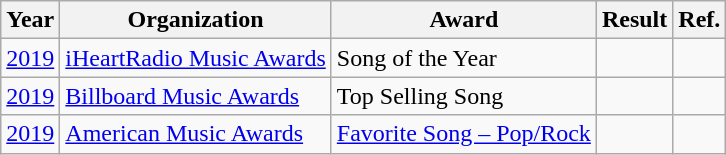<table class="wikitable">
<tr>
<th>Year</th>
<th>Organization</th>
<th>Award</th>
<th>Result</th>
<th>Ref.</th>
</tr>
<tr>
<td><a href='#'>2019</a></td>
<td><a href='#'>iHeartRadio Music Awards</a></td>
<td>Song of the Year</td>
<td></td>
<td></td>
</tr>
<tr>
<td><a href='#'>2019</a></td>
<td><a href='#'>Billboard Music Awards</a></td>
<td>Top Selling Song</td>
<td></td>
<td></td>
</tr>
<tr>
<td><a href='#'>2019</a></td>
<td><a href='#'>American Music Awards</a></td>
<td><a href='#'>Favorite Song – Pop/Rock</a></td>
<td></td>
<td></td>
</tr>
</table>
